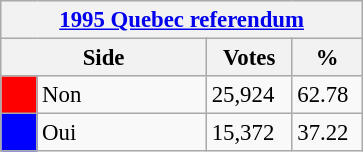<table class="wikitable" style="font-size: 95%; clear:both">
<tr style="background-color:#E9E9E9">
<th colspan=4><a href='#'>1995 Quebec referendum</a></th>
</tr>
<tr style="background-color:#E9E9E9">
<th colspan=2 style="width: 130px">Side</th>
<th style="width: 50px">Votes</th>
<th style="width: 40px">%</th>
</tr>
<tr>
<td bgcolor="red"></td>
<td>Non</td>
<td>25,924</td>
<td>62.78</td>
</tr>
<tr>
<td bgcolor="blue"></td>
<td>Oui</td>
<td>15,372</td>
<td>37.22</td>
</tr>
</table>
